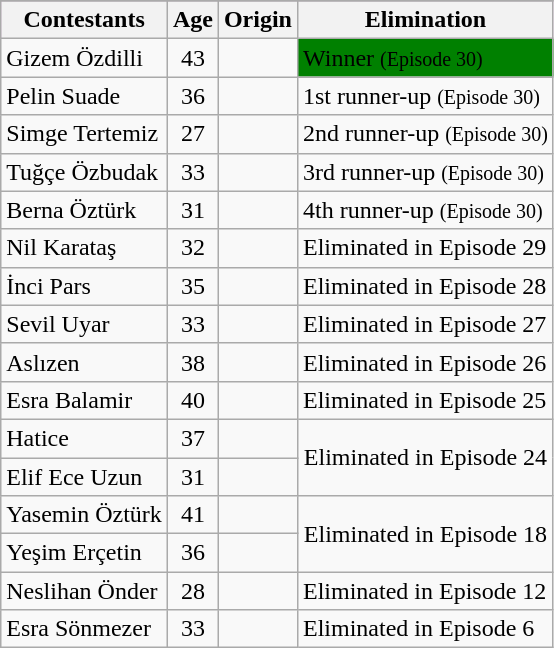<table class="wikitable">
<tr style="background-color:#ADD8E6">
</tr>
<tr style="background-color:#FFCCFF">
<th>Contestants</th>
<th>Age</th>
<th>Origin</th>
<th>Elimination</th>
</tr>
<tr>
<td>Gizem Özdilli</td>
<td style="text-align:center">43</td>
<td></td>
<td style="background:green;">Winner <small>(Episode 30)</small><br></td>
</tr>
<tr>
<td>Pelin Suade</td>
<td style="text-align:center">36</td>
<td></td>
<td>1st runner-up <small>(Episode 30)</small><br></td>
</tr>
<tr>
<td>Simge Tertemiz</td>
<td style="text-align:center">27</td>
<td></td>
<td>2nd runner-up <small>(Episode 30)</small><br></td>
</tr>
<tr>
<td>Tuğçe Özbudak</td>
<td style="text-align:center">33</td>
<td></td>
<td>3rd runner-up <small>(Episode 30)</small><br></td>
</tr>
<tr>
<td>Berna Öztürk</td>
<td style="text-align:center">31</td>
<td></td>
<td>4th runner-up <small>(Episode 30)</small><br></td>
</tr>
<tr>
<td>Nil Karataş</td>
<td style="text-align:center">32</td>
<td></td>
<td>Eliminated in Episode 29</td>
</tr>
<tr>
<td>İnci Pars</td>
<td style="text-align:center">35</td>
<td></td>
<td>Eliminated in Episode 28</td>
</tr>
<tr>
<td>Sevil Uyar</td>
<td style="text-align:center">33</td>
<td></td>
<td>Eliminated in Episode 27</td>
</tr>
<tr>
<td>Aslızen</td>
<td style="text-align:center">38</td>
<td></td>
<td>Eliminated in Episode 26</td>
</tr>
<tr>
<td>Esra Balamir</td>
<td style="text-align:center">40</td>
<td></td>
<td>Eliminated in Episode 25</td>
</tr>
<tr>
<td>Hatice</td>
<td style="text-align:center">37</td>
<td></td>
<td style="text-align:center" rowspan="2">Eliminated in Episode 24</td>
</tr>
<tr>
<td>Elif Ece Uzun</td>
<td style="text-align:center">31</td>
<td></td>
</tr>
<tr>
<td>Yasemin Öztürk</td>
<td style="text-align:center">41</td>
<td></td>
<td style="text-align:center" rowspan="2">Eliminated in Episode 18</td>
</tr>
<tr>
<td>Yeşim Erçetin</td>
<td style="text-align:center">36</td>
<td></td>
</tr>
<tr>
<td>Neslihan Önder</td>
<td style="text-align:center">28</td>
<td></td>
<td>Eliminated in Episode 12</td>
</tr>
<tr>
<td>Esra Sönmezer</td>
<td style="text-align:center">33</td>
<td></td>
<td>Eliminated in Episode 6</td>
</tr>
</table>
